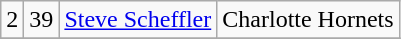<table class="wikitable" width="00%">
<tr align="center" bgcolor="">
<td>2</td>
<td>39</td>
<td><a href='#'>Steve Scheffler</a></td>
<td>Charlotte Hornets</td>
</tr>
<tr align="center" bgcolor="">
</tr>
</table>
